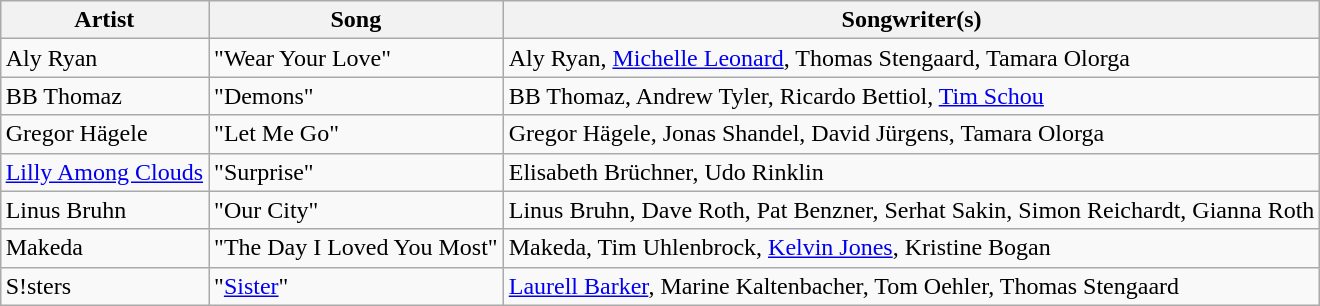<table class="sortable wikitable" style="margin: 1em auto 1em auto">
<tr>
<th>Artist</th>
<th>Song</th>
<th>Songwriter(s)</th>
</tr>
<tr>
<td>Aly Ryan</td>
<td>"Wear Your Love"</td>
<td>Aly Ryan, <a href='#'>Michelle Leonard</a>, Thomas Stengaard, Tamara Olorga</td>
</tr>
<tr>
<td>BB Thomaz</td>
<td>"Demons"</td>
<td>BB Thomaz, Andrew Tyler, Ricardo Bettiol, <a href='#'>Tim Schou</a></td>
</tr>
<tr>
<td>Gregor Hägele</td>
<td>"Let Me Go"</td>
<td>Gregor Hägele, Jonas Shandel, David Jürgens, Tamara Olorga</td>
</tr>
<tr>
<td><a href='#'>Lilly Among Clouds</a></td>
<td>"Surprise"</td>
<td>Elisabeth Brüchner, Udo Rinklin</td>
</tr>
<tr>
<td>Linus Bruhn</td>
<td>"Our City"</td>
<td>Linus Bruhn, Dave Roth, Pat Benzner, Serhat Sakin, Simon Reichardt, Gianna Roth</td>
</tr>
<tr>
<td>Makeda</td>
<td>"The Day I Loved You Most"</td>
<td>Makeda, Tim Uhlenbrock, <a href='#'>Kelvin Jones</a>, Kristine Bogan</td>
</tr>
<tr>
<td>S!sters</td>
<td>"<a href='#'>Sister</a>"</td>
<td><a href='#'>Laurell Barker</a>, Marine Kaltenbacher, Tom Oehler, Thomas Stengaard</td>
</tr>
</table>
